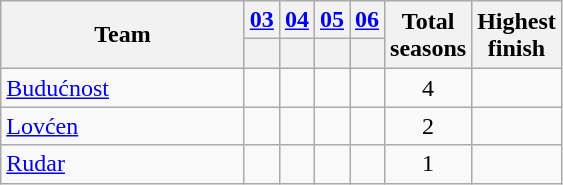<table class="wikitable sortable" style="text-align:center; font-size:80;">
<tr>
<th rowspan="2" style="width:155px;">Team</th>
<th><a href='#'>03</a></th>
<th><a href='#'>04</a></th>
<th><a href='#'>05</a></th>
<th><a href='#'>06</a></th>
<th rowspan="2">Total<br>seasons</th>
<th rowspan="2">Highest<br>finish</th>
</tr>
<tr style="text-align:center; height:20px;">
<th scope=row></th>
<th></th>
<th></th>
<th></th>
</tr>
<tr>
<td align=left><a href='#'>Budućnost</a></td>
<td></td>
<td></td>
<td></td>
<td></td>
<td>4</td>
<td></td>
</tr>
<tr>
<td align=left><a href='#'>Lovćen</a></td>
<td></td>
<td></td>
<td></td>
<td></td>
<td>2</td>
<td></td>
</tr>
<tr>
<td align=left><a href='#'>Rudar</a></td>
<td></td>
<td></td>
<td></td>
<td></td>
<td>1</td>
<td></td>
</tr>
</table>
